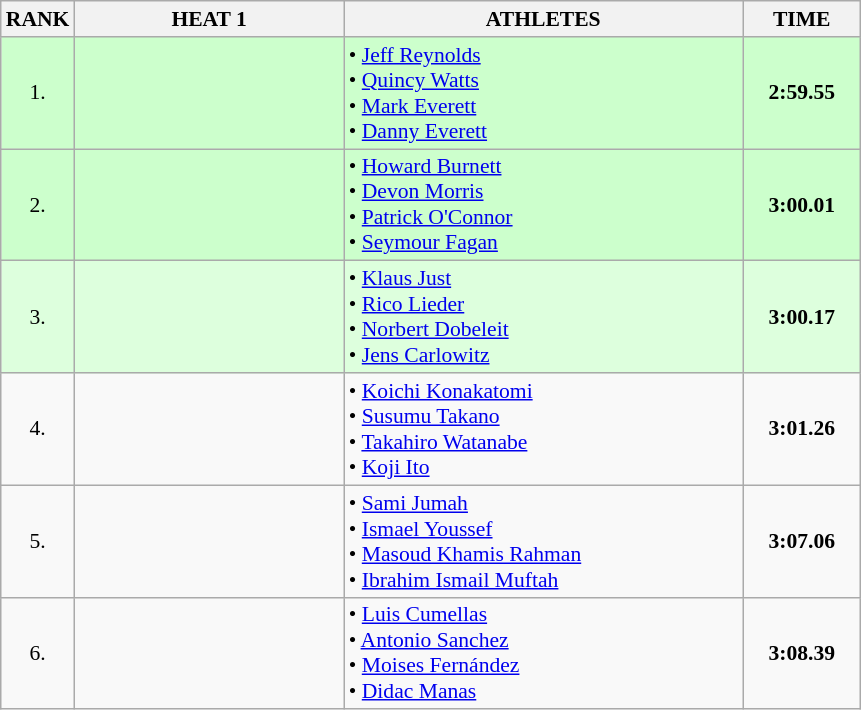<table class="wikitable" style="border-collapse: collapse; font-size: 90%;">
<tr>
<th>RANK</th>
<th style="width: 12em">HEAT 1</th>
<th style="width: 18em">ATHLETES</th>
<th style="width: 5em">TIME</th>
</tr>
<tr style="background:#ccffcc;">
<td align="center">1.</td>
<td align="center"></td>
<td>• <a href='#'>Jeff Reynolds</a><br>• <a href='#'>Quincy Watts</a><br>• <a href='#'>Mark Everett</a><br>• <a href='#'>Danny Everett</a></td>
<td align="center"><strong>2:59.55</strong></td>
</tr>
<tr style="background:#ccffcc;">
<td align="center">2.</td>
<td align="center"></td>
<td>• <a href='#'>Howard Burnett</a><br>• <a href='#'>Devon Morris</a><br>• <a href='#'>Patrick O'Connor</a><br>• <a href='#'>Seymour Fagan</a></td>
<td align="center"><strong>3:00.01</strong></td>
</tr>
<tr style="background:#ddffdd;">
<td align="center">3.</td>
<td align="center"></td>
<td>• <a href='#'>Klaus Just</a><br>• <a href='#'>Rico Lieder</a><br>• <a href='#'>Norbert Dobeleit</a><br>• <a href='#'>Jens Carlowitz</a></td>
<td align="center"><strong>3:00.17</strong></td>
</tr>
<tr>
<td align="center">4.</td>
<td align="center"></td>
<td>• <a href='#'>Koichi Konakatomi</a><br>• <a href='#'>Susumu Takano</a><br>• <a href='#'>Takahiro Watanabe</a><br>• <a href='#'>Koji Ito</a></td>
<td align="center"><strong>3:01.26</strong></td>
</tr>
<tr>
<td align="center">5.</td>
<td align="center"></td>
<td>• <a href='#'>Sami Jumah</a><br>• <a href='#'>Ismael Youssef</a><br>• <a href='#'>Masoud Khamis Rahman</a><br>• <a href='#'>Ibrahim Ismail Muftah</a></td>
<td align="center"><strong>3:07.06</strong></td>
</tr>
<tr>
<td align="center">6.</td>
<td align="center"></td>
<td>• <a href='#'>Luis Cumellas</a><br>• <a href='#'>Antonio Sanchez</a><br>• <a href='#'>Moises Fernández</a><br>• <a href='#'>Didac Manas</a></td>
<td align="center"><strong>3:08.39</strong></td>
</tr>
</table>
